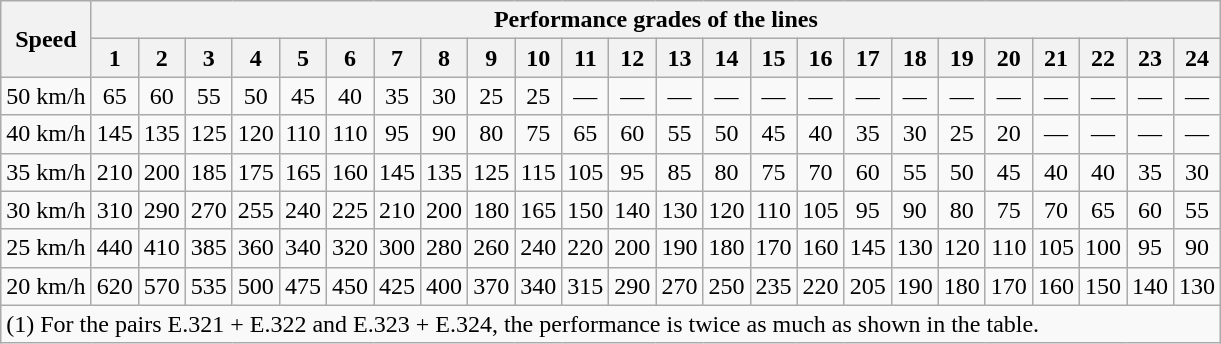<table class="wikitable">
<tr>
<th rowspan="2">Speed</th>
<th colspan="24">Performance grades of the lines</th>
</tr>
<tr>
<th>1</th>
<th>2</th>
<th>3</th>
<th>4</th>
<th>5</th>
<th>6</th>
<th>7</th>
<th>8</th>
<th>9</th>
<th>10</th>
<th>11</th>
<th>12</th>
<th>13</th>
<th>14</th>
<th>15</th>
<th>16</th>
<th>17</th>
<th>18</th>
<th>19</th>
<th>20</th>
<th>21</th>
<th>22</th>
<th>23</th>
<th>24</th>
</tr>
<tr align="center">
<td>50 km/h</td>
<td>65</td>
<td>60</td>
<td>55</td>
<td>50</td>
<td>45</td>
<td>40</td>
<td>35</td>
<td>30</td>
<td>25</td>
<td>25</td>
<td>—</td>
<td>—</td>
<td>—</td>
<td>—</td>
<td>—</td>
<td>—</td>
<td>—</td>
<td>—</td>
<td>—</td>
<td>—</td>
<td>—</td>
<td>—</td>
<td>—</td>
<td>—</td>
</tr>
<tr align="center">
<td>40 km/h</td>
<td>145</td>
<td>135</td>
<td>125</td>
<td>120</td>
<td>110</td>
<td>110</td>
<td>95</td>
<td>90</td>
<td>80</td>
<td>75</td>
<td>65</td>
<td>60</td>
<td>55</td>
<td>50</td>
<td>45</td>
<td>40</td>
<td>35</td>
<td>30</td>
<td>25</td>
<td>20</td>
<td>—</td>
<td>—</td>
<td>—</td>
<td>—</td>
</tr>
<tr align="center">
<td>35 km/h</td>
<td>210</td>
<td>200</td>
<td>185</td>
<td>175</td>
<td>165</td>
<td>160</td>
<td>145</td>
<td>135</td>
<td>125</td>
<td>115</td>
<td>105</td>
<td>95</td>
<td>85</td>
<td>80</td>
<td>75</td>
<td>70</td>
<td>60</td>
<td>55</td>
<td>50</td>
<td>45</td>
<td>40</td>
<td>40</td>
<td>35</td>
<td>30</td>
</tr>
<tr align="center">
<td>30 km/h</td>
<td>310</td>
<td>290</td>
<td>270</td>
<td>255</td>
<td>240</td>
<td>225</td>
<td>210</td>
<td>200</td>
<td>180</td>
<td>165</td>
<td>150</td>
<td>140</td>
<td>130</td>
<td>120</td>
<td>110</td>
<td>105</td>
<td>95</td>
<td>90</td>
<td>80</td>
<td>75</td>
<td>70</td>
<td>65</td>
<td>60</td>
<td>55</td>
</tr>
<tr align="center">
<td>25 km/h</td>
<td>440</td>
<td>410</td>
<td>385</td>
<td>360</td>
<td>340</td>
<td>320</td>
<td>300</td>
<td>280</td>
<td>260</td>
<td>240</td>
<td>220</td>
<td>200</td>
<td>190</td>
<td>180</td>
<td>170</td>
<td>160</td>
<td>145</td>
<td>130</td>
<td>120</td>
<td>110</td>
<td>105</td>
<td>100</td>
<td>95</td>
<td>90</td>
</tr>
<tr align="center">
<td>20 km/h</td>
<td>620</td>
<td>570</td>
<td>535</td>
<td>500</td>
<td>475</td>
<td>450</td>
<td>425</td>
<td>400</td>
<td>370</td>
<td>340</td>
<td>315</td>
<td>290</td>
<td>270</td>
<td>250</td>
<td>235</td>
<td>220</td>
<td>205</td>
<td>190</td>
<td>180</td>
<td>170</td>
<td>160</td>
<td>150</td>
<td>140</td>
<td>130</td>
</tr>
<tr>
<td colspan="25">(1) For the pairs E.321 + E.322 and E.323 + E.324, the performance is twice as much as shown in the table.</td>
</tr>
</table>
